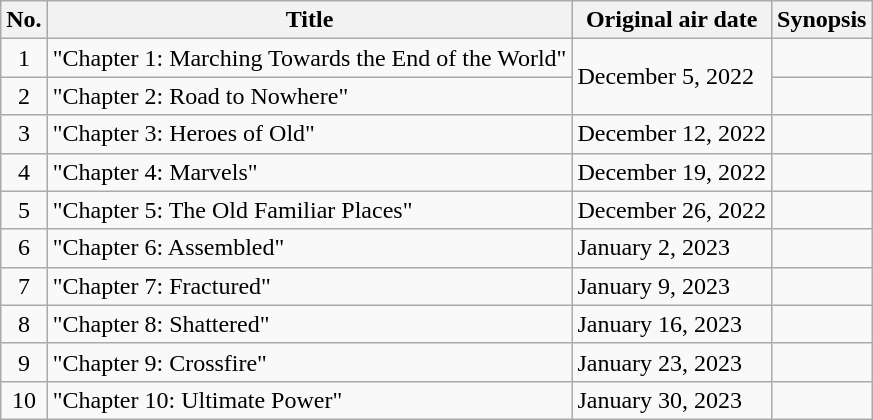<table class="wikitable">
<tr>
<th>No.</th>
<th>Title</th>
<th>Original air date</th>
<th>Synopsis</th>
</tr>
<tr>
<td align=center>1</td>
<td>"Chapter 1: Marching Towards the End of the World"</td>
<td rowspan="2">December 5, 2022</td>
<td></td>
</tr>
<tr>
<td align=center>2</td>
<td>"Chapter 2: Road to Nowhere"</td>
<td></td>
</tr>
<tr>
<td align=center>3</td>
<td>"Chapter 3: Heroes of Old"</td>
<td>December 12, 2022</td>
<td></td>
</tr>
<tr>
<td align=center>4</td>
<td>"Chapter 4: Marvels"</td>
<td>December 19, 2022</td>
<td></td>
</tr>
<tr>
<td align=center>5</td>
<td>"Chapter 5: The Old Familiar Places"</td>
<td>December 26, 2022</td>
<td></td>
</tr>
<tr>
<td align=center>6</td>
<td>"Chapter 6: Assembled"</td>
<td>January 2, 2023</td>
<td></td>
</tr>
<tr>
<td align=center>7</td>
<td>"Chapter 7: Fractured"</td>
<td>January 9, 2023</td>
<td></td>
</tr>
<tr>
<td align=center>8</td>
<td>"Chapter 8: Shattered"</td>
<td>January 16, 2023</td>
<td></td>
</tr>
<tr>
<td align=center>9</td>
<td>"Chapter 9: Crossfire"</td>
<td>January 23, 2023</td>
<td></td>
</tr>
<tr>
<td align=center>10</td>
<td>"Chapter 10: Ultimate Power"</td>
<td>January 30, 2023</td>
<td></td>
</tr>
</table>
